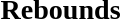<table style="width:100%;">
<tr>
<td style="width:50%; vertical-align:top;"><br><h3>Rebounds</h3>




</td>
</tr>
</table>
